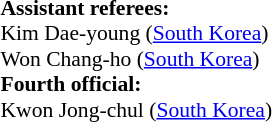<table width=100% style="font-size: 90%">
<tr>
<td><br><strong>Assistant referees:</strong>
<br>Kim Dae-young (<a href='#'>South Korea</a>)
<br>Won Chang-ho (<a href='#'>South Korea</a>)
<br><strong>Fourth official:</strong>
<br>Kwon Jong-chul (<a href='#'>South Korea</a>)</td>
</tr>
</table>
